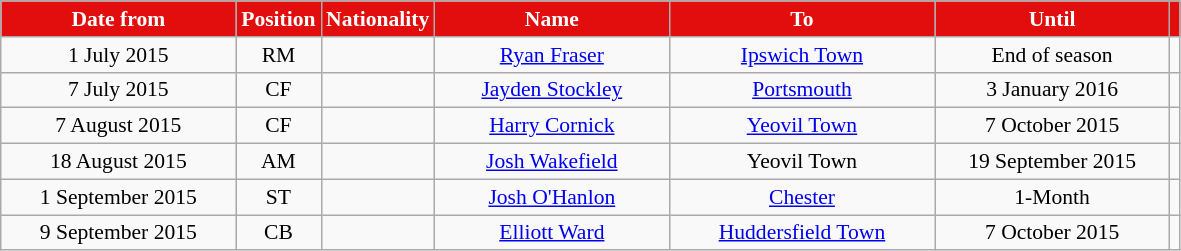<table class="wikitable"  style="text-align:center; font-size:90%; ">
<tr>
<th style="background:#E20E0E; color:white; width:150px;">Date from</th>
<th style="background:#E20E0E; color:white; width:50px;">Position</th>
<th style="background:#E20E0E; color:white; width:50px;">Nationality</th>
<th style="background:#E20E0E; color:white; width:150px;">Name</th>
<th style="background:#E20E0E; color:white; width:170px;">To</th>
<th style="background:#E20E0E; color:white; width:150px;">Until</th>
<th style="background:#E20E0E; color:white"></th>
</tr>
<tr>
<td>1 July 2015</td>
<td>RM</td>
<td></td>
<td><a href='#'>Ryan Fraser</a></td>
<td><a href='#'>Ipswich Town</a></td>
<td>End of season</td>
<td></td>
</tr>
<tr>
<td>7 July 2015</td>
<td>CF</td>
<td></td>
<td><a href='#'>Jayden Stockley</a></td>
<td><a href='#'>Portsmouth</a></td>
<td>3 January 2016</td>
<td></td>
</tr>
<tr>
<td>7 August 2015</td>
<td>CF</td>
<td></td>
<td><a href='#'>Harry Cornick</a></td>
<td><a href='#'>Yeovil Town</a></td>
<td>7 October 2015</td>
<td></td>
</tr>
<tr>
<td>18 August 2015</td>
<td>AM</td>
<td></td>
<td><a href='#'>Josh Wakefield</a></td>
<td>Yeovil Town</td>
<td>19 September 2015</td>
<td></td>
</tr>
<tr>
<td>1 September 2015</td>
<td>ST</td>
<td></td>
<td><a href='#'>Josh O'Hanlon</a></td>
<td><a href='#'>Chester</a></td>
<td>1-Month</td>
<td></td>
</tr>
<tr>
<td>9 September 2015</td>
<td>CB</td>
<td></td>
<td><a href='#'>Elliott Ward</a></td>
<td><a href='#'>Huddersfield Town</a></td>
<td>7 October 2015</td>
<td></td>
</tr>
</table>
